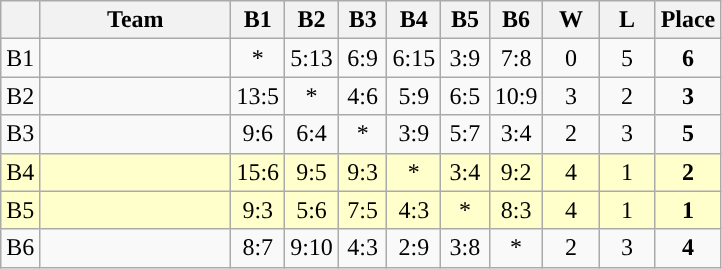<table class="wikitable" style="text-align:center;">
<tr>
<th></th>
<th width="120">Team</th>
<th width="25">B1</th>
<th width="25">B2</th>
<th width="25">B3</th>
<th width="25">B4</th>
<th width="25">B5</th>
<th width="25">B6</th>
<th width="30">W</th>
<th width="30">L</th>
<th>Place</th>
</tr>
<tr>
<td>B1</td>
<td align="left"></td>
<td>*</td>
<td>5:13</td>
<td>6:9</td>
<td>6:15</td>
<td>3:9</td>
<td>7:8</td>
<td>0</td>
<td>5</td>
<td><strong>6</strong></td>
</tr>
<tr>
<td>B2</td>
<td align="left"></td>
<td>13:5</td>
<td>*</td>
<td>4:6</td>
<td>5:9</td>
<td>6:5</td>
<td>10:9</td>
<td>3</td>
<td>2</td>
<td><strong>3</strong></td>
</tr>
<tr>
<td>B3</td>
<td align="left"></td>
<td>9:6</td>
<td>6:4</td>
<td>*</td>
<td>3:9</td>
<td>5:7</td>
<td>3:4</td>
<td>2</td>
<td>3</td>
<td><strong>5</strong></td>
</tr>
<tr bgcolor="#ffffcc">
<td>B4</td>
<td align="left"></td>
<td>15:6</td>
<td>9:5</td>
<td>9:3</td>
<td>*</td>
<td>3:4</td>
<td>9:2</td>
<td>4</td>
<td>1</td>
<td><strong>2</strong></td>
</tr>
<tr bgcolor="#ffffcc">
<td>B5</td>
<td align="left"></td>
<td>9:3</td>
<td>5:6</td>
<td>7:5</td>
<td>4:3</td>
<td>*</td>
<td>8:3</td>
<td>4</td>
<td>1</td>
<td><strong>1</strong></td>
</tr>
<tr>
<td>B6</td>
<td align="left"></td>
<td>8:7</td>
<td>9:10</td>
<td>4:3</td>
<td>2:9</td>
<td>3:8</td>
<td>*</td>
<td>2</td>
<td>3</td>
<td><strong>4</strong></td>
</tr>
</table>
